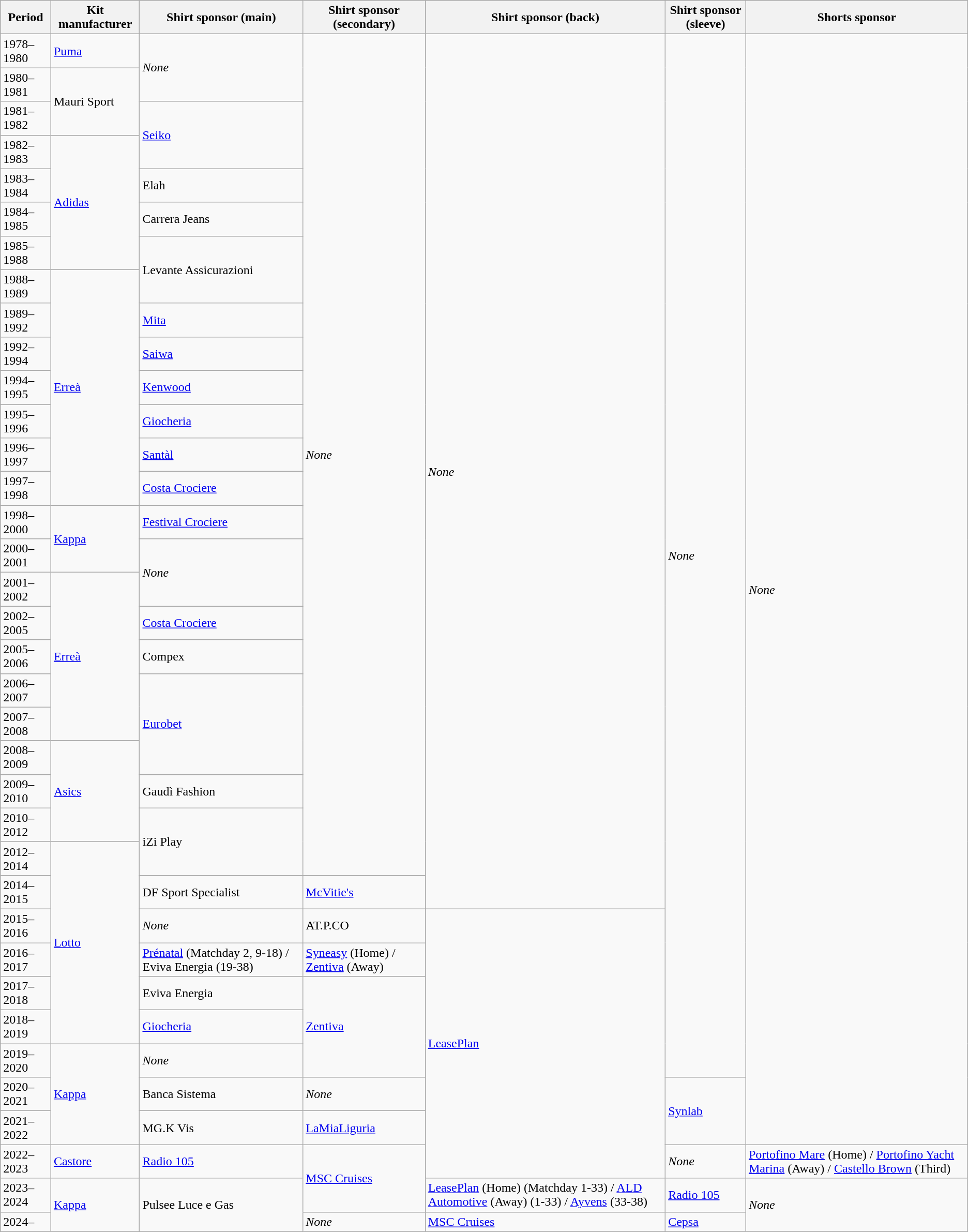<table class="wikitable">
<tr>
<th>Period</th>
<th>Kit manufacturer</th>
<th>Shirt sponsor (main)</th>
<th>Shirt sponsor (secondary)</th>
<th>Shirt sponsor (back)</th>
<th>Shirt sponsor (sleeve)</th>
<th>Shorts sponsor</th>
</tr>
<tr>
<td>1978–1980</td>
<td><a href='#'>Puma</a></td>
<td rowspan="2"><em>None</em></td>
<td rowspan="25"><em>None</em></td>
<td rowspan="26"><em>None</em></td>
<td rowspan="31"><em>None</em></td>
<td rowspan="33"><em>None</em></td>
</tr>
<tr>
<td>1980–1981</td>
<td rowspan="2">Mauri Sport</td>
</tr>
<tr>
<td>1981–1982</td>
<td rowspan="2"><a href='#'>Seiko</a></td>
</tr>
<tr>
<td>1982–1983</td>
<td rowspan="4"><a href='#'>Adidas</a></td>
</tr>
<tr>
<td>1983–1984</td>
<td>Elah</td>
</tr>
<tr>
<td>1984–1985</td>
<td>Carrera Jeans</td>
</tr>
<tr>
<td>1985–1988</td>
<td rowspan="2">Levante Assicurazioni</td>
</tr>
<tr>
<td>1988–1989</td>
<td rowspan="7"><a href='#'>Erreà</a></td>
</tr>
<tr>
<td>1989–1992</td>
<td><a href='#'>Mita</a></td>
</tr>
<tr>
<td>1992–1994</td>
<td><a href='#'>Saiwa</a></td>
</tr>
<tr>
<td>1994–1995</td>
<td><a href='#'>Kenwood</a></td>
</tr>
<tr>
<td>1995–1996</td>
<td><a href='#'>Giocheria</a></td>
</tr>
<tr>
<td>1996–1997</td>
<td><a href='#'>Santàl</a></td>
</tr>
<tr>
<td>1997–1998</td>
<td><a href='#'>Costa Crociere</a></td>
</tr>
<tr>
<td>1998–2000</td>
<td rowspan="2"><a href='#'>Kappa</a></td>
<td><a href='#'>Festival Crociere</a></td>
</tr>
<tr>
<td>2000–2001</td>
<td rowspan="2"><em>None</em></td>
</tr>
<tr>
<td>2001–2002</td>
<td rowspan="5"><a href='#'>Erreà</a></td>
</tr>
<tr>
<td>2002–2005</td>
<td><a href='#'>Costa Crociere</a></td>
</tr>
<tr>
<td>2005–2006</td>
<td>Compex</td>
</tr>
<tr>
<td>2006–2007</td>
<td rowspan="3"><a href='#'>Eurobet</a></td>
</tr>
<tr>
<td>2007–2008</td>
</tr>
<tr>
<td>2008–2009</td>
<td rowspan="3"><a href='#'>Asics</a></td>
</tr>
<tr>
<td>2009–2010</td>
<td>Gaudì Fashion</td>
</tr>
<tr>
<td>2010–2012</td>
<td rowspan="2">iZi Play</td>
</tr>
<tr>
<td>2012–2014</td>
<td rowspan="6"><a href='#'>Lotto</a></td>
</tr>
<tr>
<td>2014–2015</td>
<td>DF Sport Specialist</td>
<td><a href='#'>McVitie's</a></td>
</tr>
<tr>
<td>2015–2016</td>
<td><em>None</em></td>
<td>AT.P.CO</td>
<td rowspan="8"><a href='#'>LeasePlan</a></td>
</tr>
<tr>
<td>2016–2017</td>
<td><a href='#'>Prénatal</a> (Matchday 2, 9-18) / Eviva Energia (19-38)</td>
<td><a href='#'>Syneasy</a> (Home) / <a href='#'>Zentiva</a> (Away)</td>
</tr>
<tr>
<td>2017–2018</td>
<td>Eviva Energia</td>
<td rowspan="3"><a href='#'>Zentiva</a></td>
</tr>
<tr>
<td>2018–2019</td>
<td><a href='#'>Giocheria</a></td>
</tr>
<tr>
<td>2019–2020</td>
<td rowspan="3"><a href='#'>Kappa</a></td>
<td><em>None</em></td>
</tr>
<tr>
<td>2020–2021</td>
<td>Banca Sistema</td>
<td><em>None</em></td>
<td rowspan="2"><a href='#'>Synlab</a></td>
</tr>
<tr>
<td>2021–2022</td>
<td>MG.K Vis</td>
<td><a href='#'>LaMiaLiguria</a></td>
</tr>
<tr>
<td>2022–2023</td>
<td><a href='#'>Castore</a></td>
<td><a href='#'>Radio 105</a></td>
<td rowspan="2"><a href='#'>MSC Cruises</a></td>
<td><em>None</em></td>
<td><a href='#'>Portofino Mare</a> (Home) / <a href='#'>Portofino Yacht Marina</a> (Away) / <a href='#'>Castello Brown</a> (Third)</td>
</tr>
<tr>
<td>2023–2024</td>
<td rowspan="2"><a href='#'>Kappa</a></td>
<td rowspan="2">Pulsee Luce e Gas</td>
<td><a href='#'>LeasePlan</a> (Home) (Matchday 1-33) / <a href='#'>ALD Automotive</a> (Away) (1-33) / <a href='#'>Ayvens</a> (33-38)</td>
<td><a href='#'>Radio 105</a></td>
<td rowspan="2"><em>None</em></td>
</tr>
<tr>
<td>2024–</td>
<td><em>None</em></td>
<td><a href='#'>MSC Cruises</a></td>
<td><a href='#'>Cepsa</a></td>
</tr>
</table>
